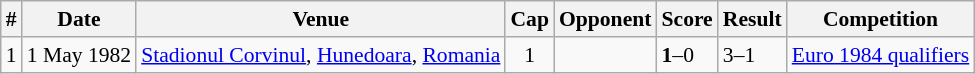<table class="wikitable sortable" style="font-size:90%">
<tr>
<th>#</th>
<th>Date</th>
<th>Venue</th>
<th>Cap</th>
<th>Opponent</th>
<th>Score</th>
<th>Result</th>
<th>Competition</th>
</tr>
<tr>
<td>1</td>
<td>1 May 1982</td>
<td><a href='#'>Stadionul Corvinul</a>, <a href='#'>Hunedoara</a>, <a href='#'>Romania</a></td>
<td align=center>1</td>
<td></td>
<td><strong>1</strong>–0</td>
<td>3–1</td>
<td><a href='#'>Euro 1984 qualifiers</a></td>
</tr>
</table>
